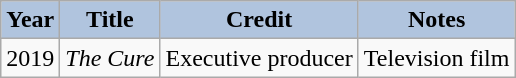<table class="wikitable" style="font-size:100%;">
<tr>
<th style="background:#B0C4DE;">Year</th>
<th style="background:#B0C4DE;">Title</th>
<th style="background:#B0C4DE;">Credit</th>
<th style="background:#B0C4DE;">Notes</th>
</tr>
<tr>
<td>2019</td>
<td><em>The Cure</em></td>
<td>Executive producer</td>
<td>Television film</td>
</tr>
</table>
